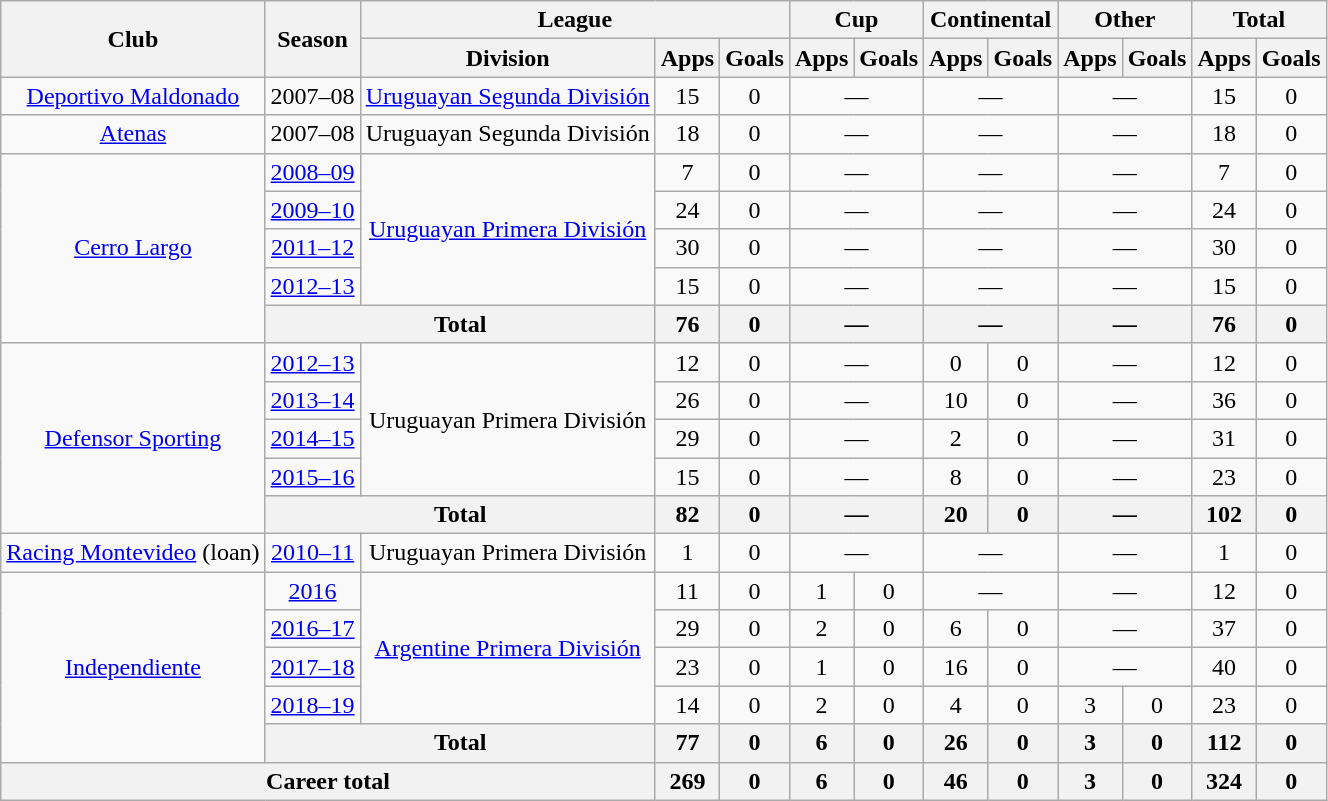<table class="wikitable" style="text-align: center;">
<tr>
<th rowspan="2">Club</th>
<th rowspan="2">Season</th>
<th colspan="3">League</th>
<th colspan="2">Cup</th>
<th colspan="2">Continental</th>
<th colspan="2">Other</th>
<th colspan="2">Total</th>
</tr>
<tr>
<th>Division</th>
<th>Apps</th>
<th>Goals</th>
<th>Apps</th>
<th>Goals</th>
<th>Apps</th>
<th>Goals</th>
<th>Apps</th>
<th>Goals</th>
<th>Apps</th>
<th>Goals</th>
</tr>
<tr>
<td valign="center"><a href='#'>Deportivo Maldonado</a></td>
<td>2007–08</td>
<td><a href='#'>Uruguayan Segunda División</a></td>
<td>15</td>
<td>0</td>
<td colspan="2">—</td>
<td colspan="2">—</td>
<td colspan="2">—</td>
<td>15</td>
<td>0</td>
</tr>
<tr>
<td valign="center"><a href='#'>Atenas</a></td>
<td>2007–08</td>
<td>Uruguayan Segunda División</td>
<td>18</td>
<td>0</td>
<td colspan="2">—</td>
<td colspan="2">—</td>
<td colspan="2">—</td>
<td>18</td>
<td>0</td>
</tr>
<tr>
<td rowspan="5" valign="center"><a href='#'>Cerro Largo</a></td>
<td><a href='#'>2008–09</a></td>
<td rowspan="4"><a href='#'>Uruguayan Primera División</a></td>
<td>7</td>
<td>0</td>
<td colspan="2">—</td>
<td colspan="2">—</td>
<td colspan="2">—</td>
<td>7</td>
<td>0</td>
</tr>
<tr>
<td><a href='#'>2009–10</a></td>
<td>24</td>
<td>0</td>
<td colspan="2">—</td>
<td colspan="2">—</td>
<td colspan="2">—</td>
<td>24</td>
<td>0</td>
</tr>
<tr>
<td><a href='#'>2011–12</a></td>
<td>30</td>
<td>0</td>
<td colspan="2">—</td>
<td colspan="2">—</td>
<td colspan="2">—</td>
<td>30</td>
<td>0</td>
</tr>
<tr>
<td><a href='#'>2012–13</a></td>
<td>15</td>
<td>0</td>
<td colspan="2">—</td>
<td colspan="2">—</td>
<td colspan="2">—</td>
<td>15</td>
<td>0</td>
</tr>
<tr>
<th colspan="2">Total</th>
<th>76</th>
<th>0</th>
<th colspan="2">—</th>
<th colspan="2">—</th>
<th colspan="2">—</th>
<th>76</th>
<th>0</th>
</tr>
<tr>
<td rowspan="5" valign="center"><a href='#'>Defensor Sporting</a></td>
<td><a href='#'>2012–13</a></td>
<td rowspan="4">Uruguayan Primera División</td>
<td>12</td>
<td>0</td>
<td colspan="2">—</td>
<td>0</td>
<td>0</td>
<td colspan="2">—</td>
<td>12</td>
<td>0</td>
</tr>
<tr>
<td><a href='#'>2013–14</a></td>
<td>26</td>
<td>0</td>
<td colspan="2">—</td>
<td>10</td>
<td>0</td>
<td colspan="2">—</td>
<td>36</td>
<td>0</td>
</tr>
<tr>
<td><a href='#'>2014–15</a></td>
<td>29</td>
<td>0</td>
<td colspan="2">—</td>
<td>2</td>
<td>0</td>
<td colspan="2">—</td>
<td>31</td>
<td>0</td>
</tr>
<tr>
<td><a href='#'>2015–16</a></td>
<td>15</td>
<td>0</td>
<td colspan="2">—</td>
<td>8</td>
<td>0</td>
<td colspan="2">—</td>
<td>23</td>
<td>0</td>
</tr>
<tr>
<th colspan="2">Total</th>
<th>82</th>
<th>0</th>
<th colspan="2">—</th>
<th>20</th>
<th>0</th>
<th colspan="2">—</th>
<th>102</th>
<th>0</th>
</tr>
<tr>
<td valign="center"><a href='#'>Racing Montevideo</a> (loan)</td>
<td><a href='#'>2010–11</a></td>
<td>Uruguayan Primera División</td>
<td>1</td>
<td>0</td>
<td colspan="2">—</td>
<td colspan="2">—</td>
<td colspan="2">—</td>
<td>1</td>
<td>0</td>
</tr>
<tr>
<td rowspan="5" valign="center"><a href='#'>Independiente</a></td>
<td><a href='#'>2016</a></td>
<td rowspan="4"><a href='#'>Argentine Primera División</a></td>
<td>11</td>
<td>0</td>
<td>1</td>
<td>0</td>
<td colspan="2">—</td>
<td colspan="2">—</td>
<td>12</td>
<td>0</td>
</tr>
<tr>
<td><a href='#'>2016–17</a></td>
<td>29</td>
<td>0</td>
<td>2</td>
<td>0</td>
<td>6</td>
<td>0</td>
<td colspan="2">—</td>
<td>37</td>
<td>0</td>
</tr>
<tr>
<td><a href='#'>2017–18</a></td>
<td>23</td>
<td>0</td>
<td>1</td>
<td>0</td>
<td>16</td>
<td>0</td>
<td colspan="2">—</td>
<td>40</td>
<td>0</td>
</tr>
<tr>
<td><a href='#'>2018–19</a></td>
<td>14</td>
<td>0</td>
<td>2</td>
<td>0</td>
<td>4</td>
<td>0</td>
<td>3</td>
<td>0</td>
<td>23</td>
<td>0</td>
</tr>
<tr>
<th colspan="2">Total</th>
<th>77</th>
<th>0</th>
<th>6</th>
<th>0</th>
<th>26</th>
<th>0</th>
<th>3</th>
<th>0</th>
<th>112</th>
<th>0</th>
</tr>
<tr>
<th colspan="3">Career total</th>
<th>269</th>
<th>0</th>
<th>6</th>
<th>0</th>
<th>46</th>
<th>0</th>
<th>3</th>
<th>0</th>
<th>324</th>
<th>0</th>
</tr>
</table>
